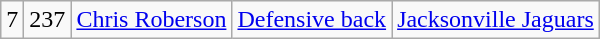<table class="wikitable" style="text-align:center">
<tr>
<td>7</td>
<td>237</td>
<td><a href='#'>Chris Roberson</a></td>
<td><a href='#'>Defensive back</a></td>
<td><a href='#'>Jacksonville Jaguars</a></td>
</tr>
</table>
